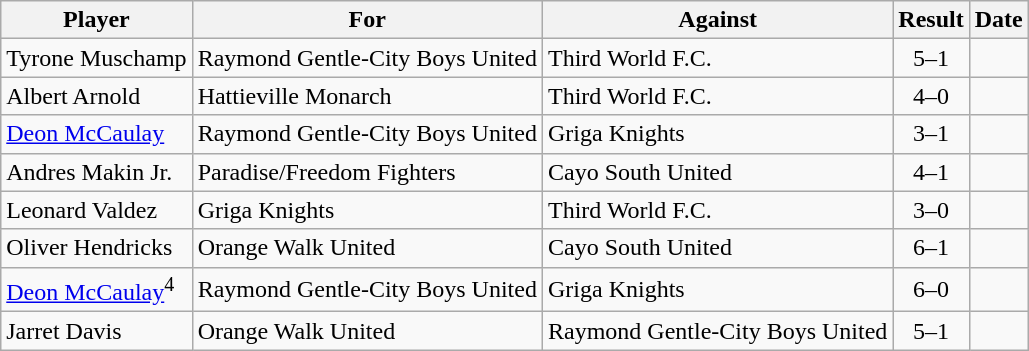<table class="wikitable sortable">
<tr>
<th>Player</th>
<th>For</th>
<th>Against</th>
<th align=center>Result</th>
<th>Date</th>
</tr>
<tr>
<td> Tyrone Muschamp</td>
<td>Raymond Gentle-City Boys United</td>
<td>Third World F.C.</td>
<td align="center">5–1</td>
<td></td>
</tr>
<tr>
<td> Albert Arnold</td>
<td>Hattieville Monarch</td>
<td>Third World F.C.</td>
<td align="center">4–0</td>
<td></td>
</tr>
<tr>
<td> <a href='#'>Deon McCaulay</a></td>
<td>Raymond Gentle-City Boys United</td>
<td>Griga Knights</td>
<td align="center">3–1</td>
<td></td>
</tr>
<tr>
<td> Andres Makin Jr.</td>
<td>Paradise/Freedom Fighters</td>
<td>Cayo South United</td>
<td align="center">4–1</td>
<td></td>
</tr>
<tr>
<td> Leonard Valdez</td>
<td>Griga Knights</td>
<td>Third World F.C.</td>
<td align="center">3–0</td>
<td></td>
</tr>
<tr>
<td> Oliver Hendricks</td>
<td>Orange Walk United</td>
<td>Cayo South United</td>
<td align="center">6–1</td>
<td></td>
</tr>
<tr>
<td> <a href='#'>Deon McCaulay</a><sup>4</sup></td>
<td>Raymond Gentle-City Boys United</td>
<td>Griga Knights</td>
<td align="center">6–0</td>
<td></td>
</tr>
<tr>
<td> Jarret Davis</td>
<td>Orange Walk United</td>
<td>Raymond Gentle-City Boys United</td>
<td align="center">5–1</td>
<td></td>
</tr>
</table>
